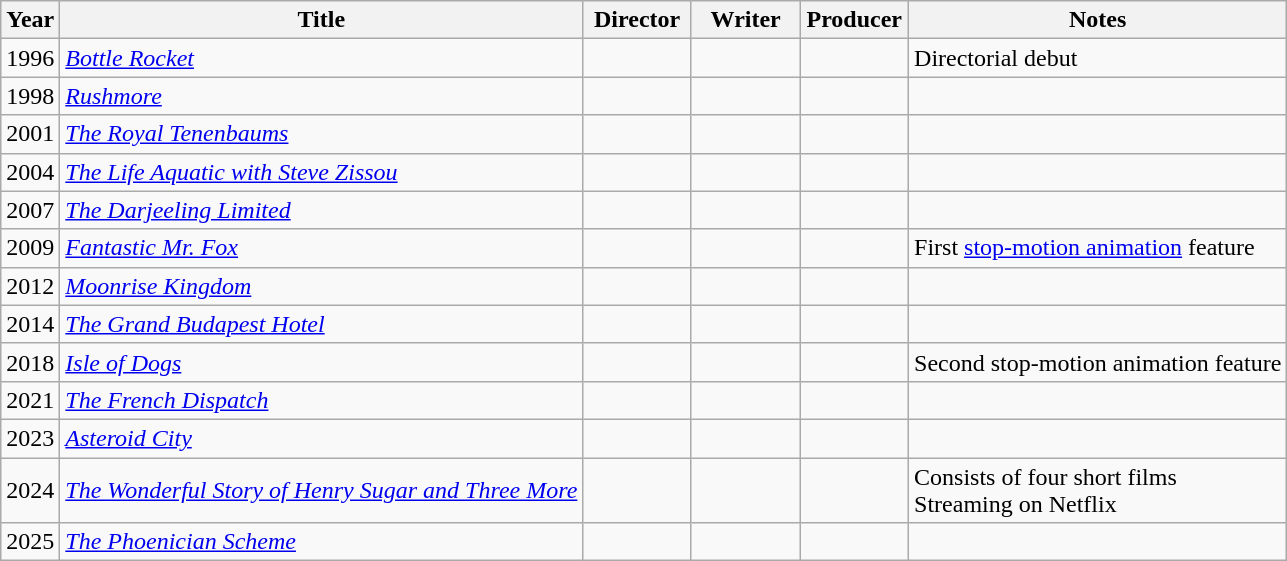<table class="wikitable" style="font-size:100%">
<tr>
<th>Year</th>
<th>Title</th>
<th width=65>Director</th>
<th width=65>Writer</th>
<th width=65>Producer</th>
<th>Notes</th>
</tr>
<tr>
<td>1996</td>
<td><em><a href='#'>Bottle Rocket</a></em></td>
<td></td>
<td></td>
<td></td>
<td>Directorial debut</td>
</tr>
<tr>
<td>1998</td>
<td><em><a href='#'>Rushmore</a></em></td>
<td></td>
<td></td>
<td></td>
<td></td>
</tr>
<tr>
<td>2001</td>
<td><em><a href='#'>The Royal Tenenbaums</a></em></td>
<td></td>
<td></td>
<td></td>
<td></td>
</tr>
<tr>
<td>2004</td>
<td><em><a href='#'>The Life Aquatic with Steve Zissou</a></em></td>
<td></td>
<td></td>
<td></td>
<td></td>
</tr>
<tr>
<td>2007</td>
<td><em><a href='#'>The Darjeeling Limited</a></em></td>
<td></td>
<td></td>
<td></td>
<td></td>
</tr>
<tr>
<td>2009</td>
<td><em><a href='#'>Fantastic Mr. Fox</a></em></td>
<td></td>
<td></td>
<td></td>
<td>First <a href='#'>stop-motion animation</a> feature</td>
</tr>
<tr>
<td>2012</td>
<td><em><a href='#'>Moonrise Kingdom</a></em></td>
<td></td>
<td></td>
<td></td>
<td></td>
</tr>
<tr>
<td>2014</td>
<td><em><a href='#'>The Grand Budapest Hotel</a></em></td>
<td></td>
<td></td>
<td></td>
<td></td>
</tr>
<tr>
<td>2018</td>
<td><em><a href='#'>Isle of Dogs</a></em></td>
<td></td>
<td></td>
<td></td>
<td>Second stop-motion animation feature</td>
</tr>
<tr>
<td>2021</td>
<td><em><a href='#'>The French Dispatch</a></em></td>
<td></td>
<td></td>
<td></td>
<td></td>
</tr>
<tr>
<td>2023</td>
<td><em><a href='#'>Asteroid City</a></em></td>
<td></td>
<td></td>
<td></td>
<td></td>
</tr>
<tr>
<td>2024</td>
<td><em><a href='#'>The Wonderful Story of Henry Sugar and Three More</a></em></td>
<td></td>
<td></td>
<td></td>
<td>Consists of four short films<br>Streaming on Netflix</td>
</tr>
<tr>
<td>2025</td>
<td><em><a href='#'>The Phoenician Scheme</a></em></td>
<td></td>
<td></td>
<td></td>
<td></td>
</tr>
</table>
